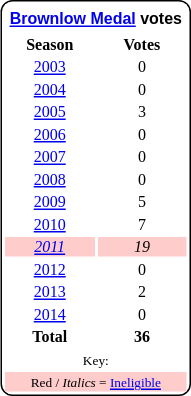<table style="margin-right:4px; margin-top:8px; float:right; border:1px #000 solid; border-radius:8px; background:#fff; font-family:Verdana; font-size:8pt; text-align:center;">
<tr style="background:#fff;">
<td colspan="2;" style="padding:3px; margin-bottom:-3px; margin-top:2px; font-family:Arial; "><strong><a href='#'>Brownlow Medal</a> votes</strong></td>
</tr>
<tr>
<th style="width:50%;">Season</th>
<th style="width:50%;">Votes</th>
</tr>
<tr>
<td><a href='#'>2003</a></td>
<td>0</td>
</tr>
<tr>
<td><a href='#'>2004</a></td>
<td>0</td>
</tr>
<tr>
<td><a href='#'>2005</a></td>
<td>3</td>
</tr>
<tr>
<td><a href='#'>2006</a></td>
<td>0</td>
</tr>
<tr>
<td><a href='#'>2007</a></td>
<td>0</td>
</tr>
<tr>
<td><a href='#'>2008</a></td>
<td>0</td>
</tr>
<tr>
<td><a href='#'>2009</a></td>
<td>5</td>
</tr>
<tr>
<td><a href='#'>2010</a></td>
<td>7</td>
</tr>
<tr style="background-color:#FFCCCC">
<td><em><a href='#'>2011</a></em></td>
<td><em>19</em></td>
</tr>
<tr>
<td><a href='#'>2012</a></td>
<td>0</td>
</tr>
<tr>
<td><a href='#'>2013</a></td>
<td>2</td>
</tr>
<tr>
<td><a href='#'>2014</a></td>
<td>0</td>
</tr>
<tr>
<td><strong>Total</strong></td>
<td><strong>36</strong></td>
</tr>
<tr>
<td colspan=2><small>Key:</small></td>
</tr>
<tr style="background-color:#FFCCCC; border:1px solid #aaaaaa; width:2em;">
<td colspan=2><small>Red / <em>Italics</em> = <a href='#'>Ineligible</a></small></td>
</tr>
</table>
